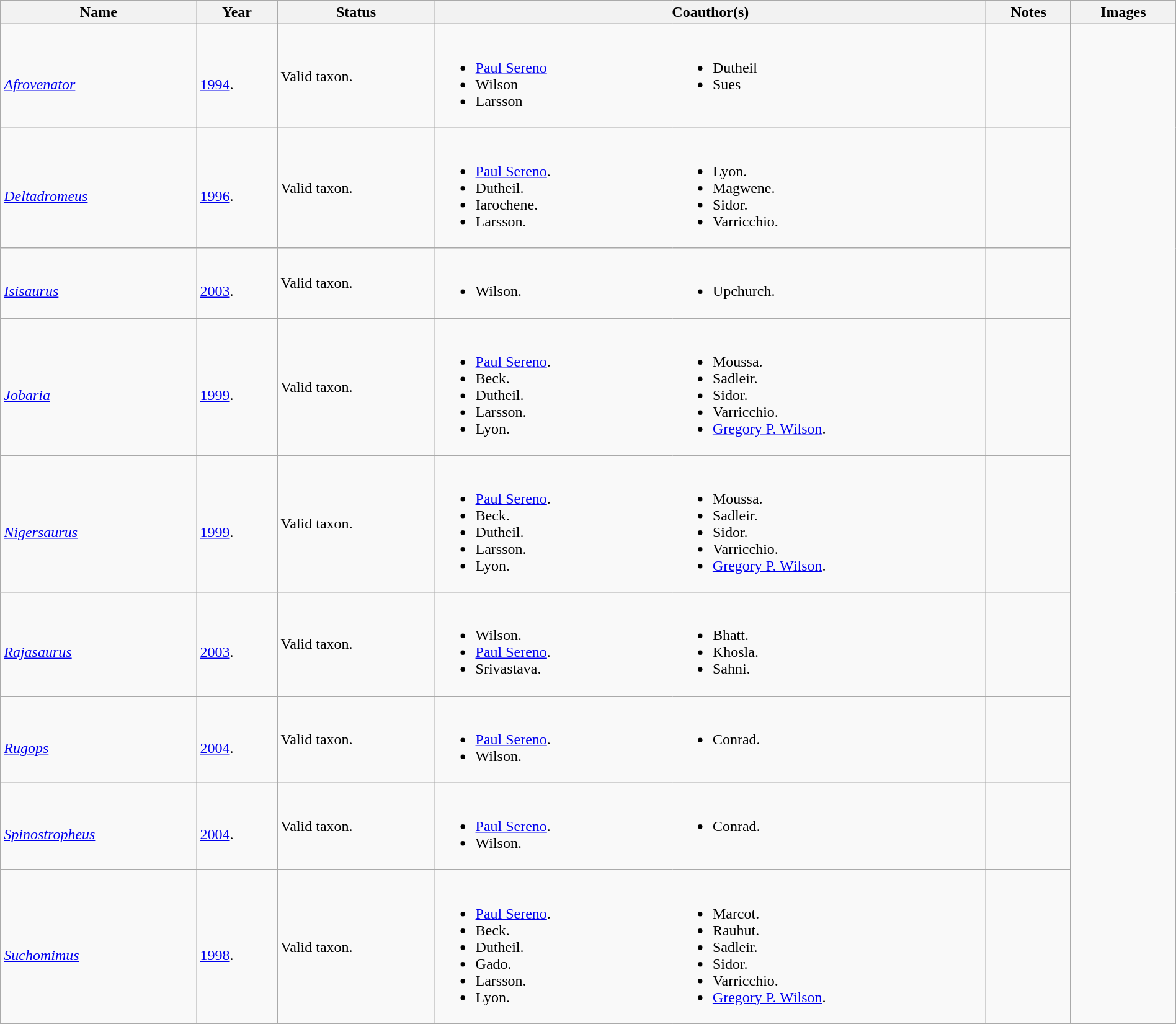<table class="wikitable sortable" align="center" width="100%">
<tr>
<th>Name</th>
<th>Year</th>
<th>Status</th>
<th colspan="2">Coauthor(s)</th>
<th class="unsortable">Notes</th>
<th class="unsortable">Images</th>
</tr>
<tr>
<td><br><em><a href='#'>Afrovenator</a></em></td>
<td><br><a href='#'>1994</a>.</td>
<td>Valid taxon.</td>
<td style="border-right:0px" valign="top"><br><ul><li><a href='#'>Paul Sereno</a></li><li>Wilson</li><li>Larsson</li></ul></td>
<td style="border-left:0px" valign="top"><br><ul><li>Dutheil</li><li>Sues</li></ul></td>
<td></td>
<td rowspan="99"><br></td>
</tr>
<tr>
<td><br><em><a href='#'>Deltadromeus</a></em></td>
<td><br><a href='#'>1996</a>.</td>
<td>Valid taxon.</td>
<td style="border-right:0px" valign="top"><br><ul><li><a href='#'>Paul Sereno</a>.</li><li>Dutheil.</li><li>Iarochene.</li><li>Larsson.</li></ul></td>
<td style="border-left:0px" valign="top"><br><ul><li>Lyon.</li><li>Magwene.</li><li>Sidor.</li><li>Varricchio.</li></ul></td>
<td></td>
</tr>
<tr>
<td><br><em><a href='#'>Isisaurus</a></em></td>
<td><br><a href='#'>2003</a>.</td>
<td>Valid taxon.</td>
<td style="border-right:0px" valign="top"><br><ul><li>Wilson.</li></ul></td>
<td style="border-left:0px" valign="top"><br><ul><li>Upchurch.</li></ul></td>
<td></td>
</tr>
<tr>
<td><br><em><a href='#'>Jobaria</a></em></td>
<td><br><a href='#'>1999</a>.</td>
<td>Valid taxon.</td>
<td style="border-right:0px" valign="top"><br><ul><li><a href='#'>Paul Sereno</a>.</li><li>Beck.</li><li>Dutheil.</li><li>Larsson.</li><li>Lyon.</li></ul></td>
<td style="border-left:0px" valign="top"><br><ul><li>Moussa.</li><li>Sadleir.</li><li>Sidor.</li><li>Varricchio.</li><li><a href='#'>Gregory P. Wilson</a>.</li></ul></td>
<td></td>
</tr>
<tr>
<td><br><em><a href='#'>Nigersaurus</a></em></td>
<td><br><a href='#'>1999</a>.</td>
<td>Valid taxon.</td>
<td style="border-right:0px" valign="top"><br><ul><li><a href='#'>Paul Sereno</a>.</li><li>Beck.</li><li>Dutheil.</li><li>Larsson.</li><li>Lyon.</li></ul></td>
<td style="border-left:0px" valign="top"><br><ul><li>Moussa.</li><li>Sadleir.</li><li>Sidor.</li><li>Varricchio.</li><li><a href='#'>Gregory P. Wilson</a>.</li></ul></td>
<td></td>
</tr>
<tr>
<td><br><em><a href='#'>Rajasaurus</a></em></td>
<td><br><a href='#'>2003</a>.</td>
<td>Valid taxon.</td>
<td style="border-right:0px" valign="top"><br><ul><li>Wilson.</li><li><a href='#'>Paul Sereno</a>.</li><li>Srivastava.</li></ul></td>
<td style="border-left:0px" valign="top"><br><ul><li>Bhatt.</li><li>Khosla.</li><li>Sahni.</li></ul></td>
<td></td>
</tr>
<tr>
<td><br><em><a href='#'>Rugops</a></em></td>
<td><br><a href='#'>2004</a>.</td>
<td>Valid taxon.</td>
<td style="border-right:0px" valign="top"><br><ul><li><a href='#'>Paul Sereno</a>.</li><li>Wilson.</li></ul></td>
<td style="border-left:0px" valign="top"><br><ul><li>Conrad.</li></ul></td>
<td></td>
</tr>
<tr>
<td><br><em><a href='#'>Spinostropheus</a></em></td>
<td><br><a href='#'>2004</a>.</td>
<td>Valid taxon.</td>
<td style="border-right:0px" valign="top"><br><ul><li><a href='#'>Paul Sereno</a>.</li><li>Wilson.</li></ul></td>
<td style="border-left:0px" valign="top"><br><ul><li>Conrad.</li></ul></td>
<td></td>
</tr>
<tr>
<td><br><em><a href='#'>Suchomimus</a></em></td>
<td><br><a href='#'>1998</a>.</td>
<td>Valid taxon.</td>
<td style="border-right:0px" valign="top"><br><ul><li><a href='#'>Paul Sereno</a>.</li><li>Beck.</li><li>Dutheil.</li><li>Gado.</li><li>Larsson.</li><li>Lyon.</li></ul></td>
<td style="border-left:0px" valign="top"><br><ul><li>Marcot.</li><li>Rauhut.</li><li>Sadleir.</li><li>Sidor.</li><li>Varricchio.</li><li><a href='#'>Gregory P. Wilson</a>.</li></ul></td>
<td></td>
</tr>
<tr>
</tr>
</table>
